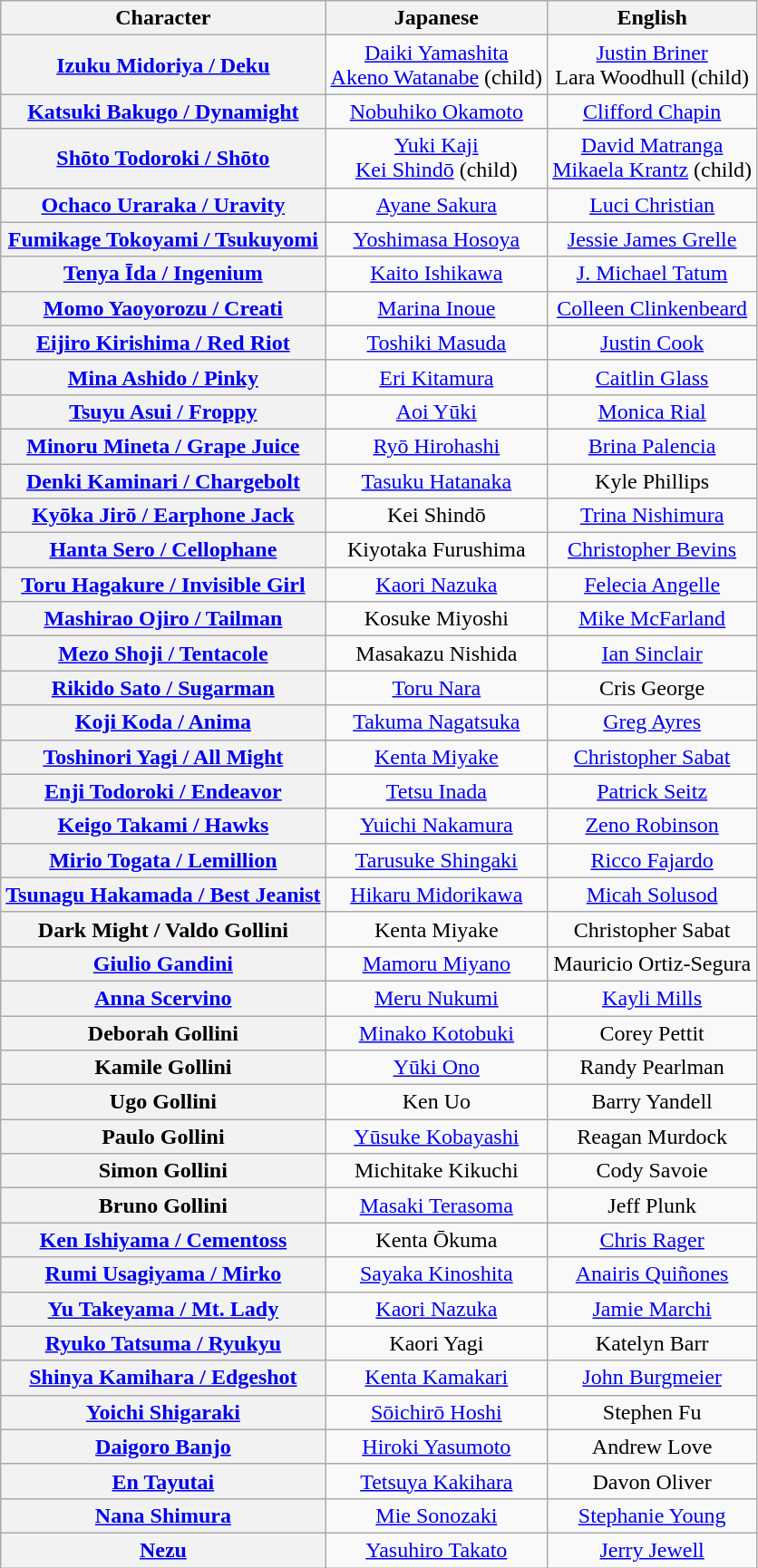<table class="wikitable" style="text-align:center;">
<tr>
<th>Character</th>
<th>Japanese</th>
<th>English</th>
</tr>
<tr>
<th><a href='#'>Izuku Midoriya / Deku</a></th>
<td><a href='#'>Daiki Yamashita</a><br><a href='#'>Akeno Watanabe</a> (child)</td>
<td><a href='#'>Justin Briner</a><br>Lara Woodhull (child)</td>
</tr>
<tr>
<th><a href='#'>Katsuki Bakugo / Dynamight</a></th>
<td><a href='#'>Nobuhiko Okamoto</a></td>
<td><a href='#'>Clifford Chapin</a></td>
</tr>
<tr>
<th><a href='#'>Shōto Todoroki / Shōto</a></th>
<td><a href='#'>Yuki Kaji</a><br><a href='#'>Kei Shindō</a> (child)</td>
<td><a href='#'>David Matranga</a><br><a href='#'>Mikaela Krantz</a> (child)</td>
</tr>
<tr>
<th><a href='#'>Ochaco Uraraka / Uravity</a></th>
<td><a href='#'>Ayane Sakura</a></td>
<td><a href='#'>Luci Christian</a></td>
</tr>
<tr>
<th><a href='#'>Fumikage Tokoyami / Tsukuyomi</a></th>
<td><a href='#'>Yoshimasa Hosoya</a></td>
<td><a href='#'>Jessie James Grelle</a></td>
</tr>
<tr>
<th><a href='#'>Tenya Īda / Ingenium</a></th>
<td><a href='#'>Kaito Ishikawa</a></td>
<td><a href='#'>J. Michael Tatum</a></td>
</tr>
<tr>
<th><a href='#'>Momo Yaoyorozu / Creati</a></th>
<td><a href='#'>Marina Inoue</a></td>
<td><a href='#'>Colleen Clinkenbeard</a></td>
</tr>
<tr>
<th><a href='#'>Eijiro Kirishima / Red Riot</a></th>
<td><a href='#'>Toshiki Masuda</a></td>
<td><a href='#'>Justin Cook</a></td>
</tr>
<tr>
<th><a href='#'>Mina Ashido / Pinky</a></th>
<td><a href='#'>Eri Kitamura</a></td>
<td><a href='#'>Caitlin Glass</a></td>
</tr>
<tr>
<th><a href='#'>Tsuyu Asui / Froppy</a></th>
<td><a href='#'>Aoi Yūki</a></td>
<td><a href='#'>Monica Rial</a></td>
</tr>
<tr>
<th><a href='#'>Minoru Mineta / Grape Juice</a></th>
<td><a href='#'>Ryō Hirohashi</a></td>
<td><a href='#'>Brina Palencia</a></td>
</tr>
<tr>
<th><a href='#'>Denki Kaminari / Chargebolt</a></th>
<td><a href='#'>Tasuku Hatanaka</a></td>
<td>Kyle Phillips</td>
</tr>
<tr>
<th><a href='#'>Kyōka Jirō / Earphone Jack</a></th>
<td>Kei Shindō</td>
<td><a href='#'>Trina Nishimura</a></td>
</tr>
<tr>
<th><a href='#'>Hanta Sero / Cellophane</a></th>
<td>Kiyotaka Furushima</td>
<td><a href='#'>Christopher Bevins</a></td>
</tr>
<tr>
<th><a href='#'>Toru Hagakure / Invisible Girl</a></th>
<td><a href='#'>Kaori Nazuka</a></td>
<td><a href='#'>Felecia Angelle</a></td>
</tr>
<tr>
<th><a href='#'>Mashirao Ojiro / Tailman</a></th>
<td>Kosuke Miyoshi</td>
<td><a href='#'>Mike McFarland</a></td>
</tr>
<tr>
<th><a href='#'>Mezo Shoji / Tentacole</a></th>
<td>Masakazu Nishida</td>
<td><a href='#'>Ian Sinclair</a></td>
</tr>
<tr>
<th><a href='#'>Rikido Sato / Sugarman</a></th>
<td><a href='#'>Toru Nara</a></td>
<td>Cris George</td>
</tr>
<tr>
<th><a href='#'>Koji Koda / Anima</a></th>
<td><a href='#'>Takuma Nagatsuka</a></td>
<td><a href='#'>Greg Ayres</a></td>
</tr>
<tr>
<th><a href='#'>Toshinori Yagi / All Might</a></th>
<td><a href='#'>Kenta Miyake</a></td>
<td><a href='#'>Christopher Sabat</a></td>
</tr>
<tr>
<th><a href='#'>Enji Todoroki / Endeavor</a></th>
<td><a href='#'>Tetsu Inada</a></td>
<td><a href='#'>Patrick Seitz</a></td>
</tr>
<tr>
<th><a href='#'>Keigo Takami / Hawks</a></th>
<td><a href='#'>Yuichi Nakamura</a></td>
<td><a href='#'>Zeno Robinson</a></td>
</tr>
<tr>
<th><a href='#'>Mirio Togata / Lemillion</a></th>
<td><a href='#'>Tarusuke Shingaki</a></td>
<td><a href='#'>Ricco Fajardo</a></td>
</tr>
<tr>
<th><a href='#'>Tsunagu Hakamada / Best Jeanist</a></th>
<td><a href='#'>Hikaru Midorikawa</a></td>
<td><a href='#'>Micah Solusod</a></td>
</tr>
<tr>
<th>Dark Might / Valdo Gollini</th>
<td>Kenta Miyake</td>
<td>Christopher Sabat</td>
</tr>
<tr>
<th><a href='#'>Giulio Gandini</a></th>
<td><a href='#'>Mamoru Miyano</a></td>
<td>Mauricio Ortiz-Segura</td>
</tr>
<tr>
<th><a href='#'>Anna Scervino</a></th>
<td><a href='#'>Meru Nukumi</a></td>
<td><a href='#'>Kayli Mills</a></td>
</tr>
<tr>
<th>Deborah Gollini</th>
<td><a href='#'>Minako Kotobuki</a></td>
<td>Corey Pettit</td>
</tr>
<tr>
<th>Kamile Gollini</th>
<td><a href='#'>Yūki Ono</a></td>
<td>Randy Pearlman</td>
</tr>
<tr>
<th>Ugo Gollini</th>
<td>Ken Uo</td>
<td>Barry Yandell</td>
</tr>
<tr>
<th>Paulo Gollini</th>
<td><a href='#'>Yūsuke Kobayashi</a></td>
<td>Reagan Murdock</td>
</tr>
<tr>
<th>Simon Gollini</th>
<td>Michitake Kikuchi</td>
<td>Cody Savoie</td>
</tr>
<tr>
<th>Bruno Gollini</th>
<td><a href='#'>Masaki Terasoma</a></td>
<td>Jeff Plunk</td>
</tr>
<tr>
<th><a href='#'>Ken Ishiyama / Cementoss</a></th>
<td>Kenta Ōkuma</td>
<td><a href='#'>Chris Rager</a></td>
</tr>
<tr>
<th><a href='#'>Rumi Usagiyama / Mirko</a></th>
<td><a href='#'>Sayaka Kinoshita</a></td>
<td><a href='#'>Anairis Quiñones</a></td>
</tr>
<tr>
<th><a href='#'>Yu Takeyama / Mt. Lady</a></th>
<td><a href='#'>Kaori Nazuka</a></td>
<td><a href='#'>Jamie Marchi</a></td>
</tr>
<tr>
<th><a href='#'>Ryuko Tatsuma / Ryukyu</a></th>
<td>Kaori Yagi</td>
<td>Katelyn Barr</td>
</tr>
<tr>
<th><a href='#'>Shinya Kamihara / Edgeshot</a></th>
<td><a href='#'>Kenta Kamakari</a></td>
<td><a href='#'>John Burgmeier</a></td>
</tr>
<tr>
<th><a href='#'>Yoichi Shigaraki</a></th>
<td><a href='#'>Sōichirō Hoshi</a></td>
<td>Stephen Fu</td>
</tr>
<tr>
<th><a href='#'>Daigoro Banjo</a></th>
<td><a href='#'>Hiroki Yasumoto</a></td>
<td>Andrew Love</td>
</tr>
<tr>
<th><a href='#'>En Tayutai</a></th>
<td><a href='#'>Tetsuya Kakihara</a></td>
<td>Davon Oliver</td>
</tr>
<tr>
<th><a href='#'>Nana Shimura</a></th>
<td><a href='#'>Mie Sonozaki</a></td>
<td><a href='#'>Stephanie Young</a></td>
</tr>
<tr>
<th><a href='#'>Nezu</a></th>
<td><a href='#'>Yasuhiro Takato</a></td>
<td><a href='#'>Jerry Jewell</a></td>
</tr>
</table>
